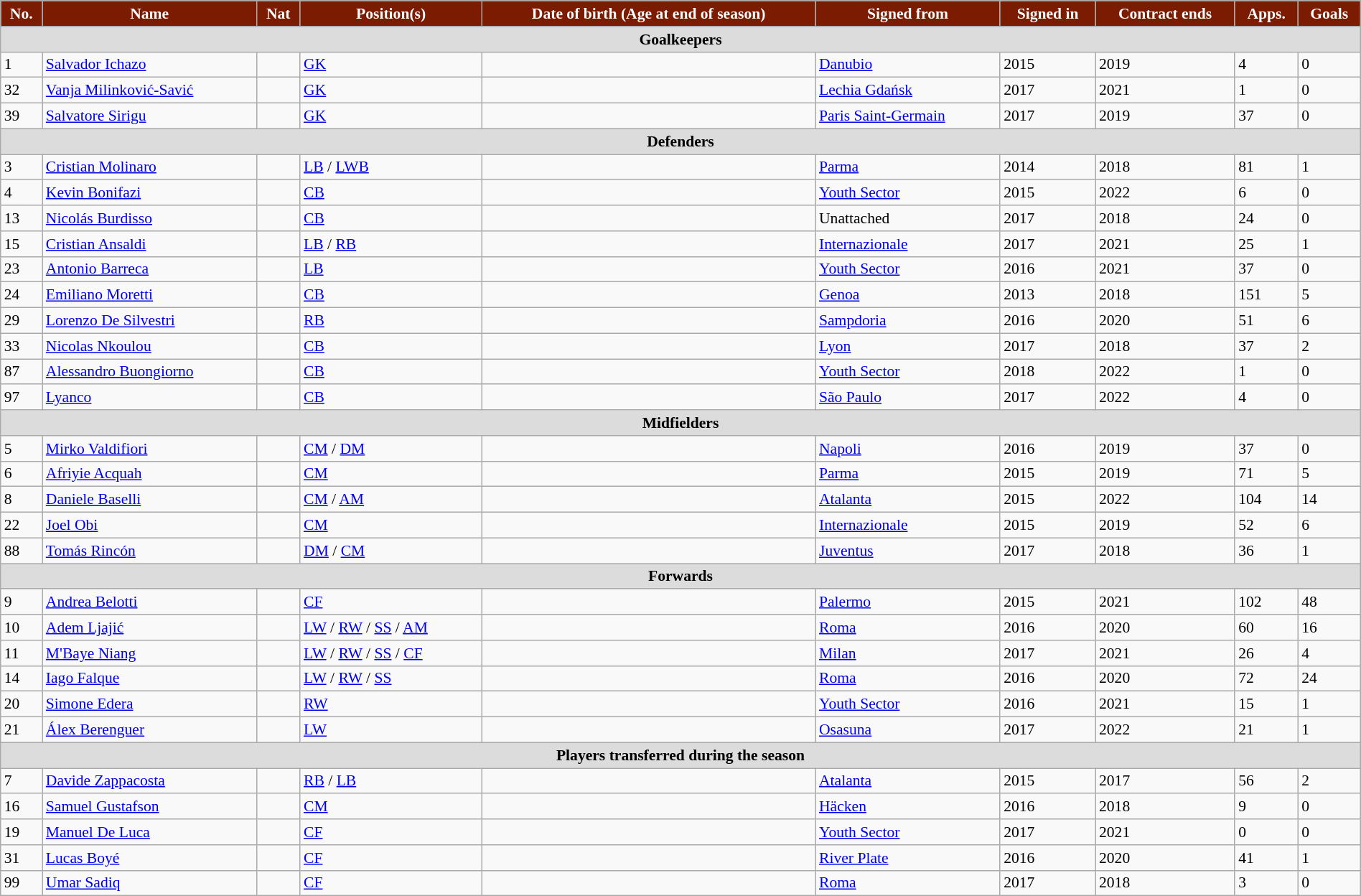<table class="wikitable" style="text-align: left; font-size:90%" width=100%>
<tr>
<th style="background:#7B1B02; color:white; text-align:center;">No.</th>
<th style="background:#7B1B02; color:white; text-align:center;">Name</th>
<th style="background:#7B1B02; color:white; text-align:center;">Nat</th>
<th style="background:#7B1B02; color:white; text-align:center;">Position(s)</th>
<th style="background:#7B1B02; color:white; text-align:center;">Date of birth (Age at end of season)</th>
<th style="background:#7B1B02; color:white; text-align:center;">Signed from</th>
<th style="background:#7B1B02; color:white; text-align:center;">Signed in</th>
<th style="background:#7B1B02; color:white; text-align:center;">Contract ends</th>
<th style="background:#7B1B02; color:white; text-align:center;">Apps.</th>
<th style="background:#7B1B02; color:white; text-align:center;">Goals</th>
</tr>
<tr>
<th colspan=10 style="background:#DCDCDC; text-align:center;">Goalkeepers</th>
</tr>
<tr>
<td>1</td>
<td><a href='#'>Salvador Ichazo</a></td>
<td></td>
<td><a href='#'>GK</a></td>
<td></td>
<td> <a href='#'>Danubio</a></td>
<td>2015</td>
<td>2019</td>
<td>4</td>
<td>0</td>
</tr>
<tr>
<td>32</td>
<td><a href='#'>Vanja Milinković-Savić</a></td>
<td></td>
<td><a href='#'>GK</a></td>
<td></td>
<td> <a href='#'>Lechia Gdańsk</a></td>
<td>2017</td>
<td>2021</td>
<td>1</td>
<td>0</td>
</tr>
<tr>
<td>39</td>
<td><a href='#'>Salvatore Sirigu</a></td>
<td></td>
<td><a href='#'>GK</a></td>
<td></td>
<td> <a href='#'>Paris Saint-Germain</a></td>
<td>2017</td>
<td>2019</td>
<td>37</td>
<td>0</td>
</tr>
<tr>
<th colspan=10 style="background:#DCDCDC; text-align:center;">Defenders</th>
</tr>
<tr>
<td>3</td>
<td><a href='#'>Cristian Molinaro</a></td>
<td></td>
<td><a href='#'>LB</a> / <a href='#'>LWB</a></td>
<td></td>
<td> <a href='#'>Parma</a></td>
<td>2014</td>
<td>2018</td>
<td>81</td>
<td>1</td>
</tr>
<tr>
<td>4</td>
<td><a href='#'>Kevin Bonifazi</a></td>
<td></td>
<td><a href='#'>CB</a></td>
<td></td>
<td> <a href='#'>Youth Sector</a></td>
<td>2015</td>
<td>2022</td>
<td>6</td>
<td>0</td>
</tr>
<tr>
<td>13</td>
<td><a href='#'>Nicolás Burdisso</a></td>
<td></td>
<td><a href='#'>CB</a></td>
<td></td>
<td>Unattached</td>
<td>2017</td>
<td>2018</td>
<td>24</td>
<td>0</td>
</tr>
<tr>
<td>15</td>
<td><a href='#'>Cristian Ansaldi</a></td>
<td></td>
<td><a href='#'>LB</a> / <a href='#'>RB</a></td>
<td></td>
<td> <a href='#'>Internazionale</a></td>
<td>2017</td>
<td>2021</td>
<td>25</td>
<td>1</td>
</tr>
<tr>
<td>23</td>
<td><a href='#'>Antonio Barreca</a></td>
<td></td>
<td><a href='#'>LB</a></td>
<td></td>
<td> <a href='#'>Youth Sector</a></td>
<td>2016</td>
<td>2021</td>
<td>37</td>
<td>0</td>
</tr>
<tr>
<td>24</td>
<td><a href='#'>Emiliano Moretti</a></td>
<td></td>
<td><a href='#'>CB</a></td>
<td></td>
<td> <a href='#'>Genoa</a></td>
<td>2013</td>
<td>2018</td>
<td>151</td>
<td>5</td>
</tr>
<tr>
<td>29</td>
<td><a href='#'>Lorenzo De Silvestri</a></td>
<td></td>
<td><a href='#'>RB</a></td>
<td></td>
<td> <a href='#'>Sampdoria</a></td>
<td>2016</td>
<td>2020</td>
<td>51</td>
<td>6</td>
</tr>
<tr>
<td>33</td>
<td><a href='#'>Nicolas Nkoulou</a></td>
<td></td>
<td><a href='#'>CB</a></td>
<td></td>
<td> <a href='#'>Lyon</a></td>
<td>2017</td>
<td>2018</td>
<td>37</td>
<td>2</td>
</tr>
<tr>
<td>87</td>
<td><a href='#'>Alessandro Buongiorno</a></td>
<td></td>
<td><a href='#'>CB</a></td>
<td></td>
<td> <a href='#'>Youth Sector</a></td>
<td>2018</td>
<td>2022</td>
<td>1</td>
<td>0</td>
</tr>
<tr>
<td>97</td>
<td><a href='#'>Lyanco</a></td>
<td></td>
<td><a href='#'>CB</a></td>
<td></td>
<td> <a href='#'>São Paulo</a></td>
<td>2017</td>
<td>2022</td>
<td>4</td>
<td>0</td>
</tr>
<tr>
<th colspan=10 style="background:#DCDCDC; text-align:center;">Midfielders</th>
</tr>
<tr>
<td>5</td>
<td><a href='#'>Mirko Valdifiori</a></td>
<td></td>
<td><a href='#'>CM</a> / <a href='#'>DM</a></td>
<td></td>
<td> <a href='#'>Napoli</a></td>
<td>2016</td>
<td>2019</td>
<td>37</td>
<td>0</td>
</tr>
<tr>
<td>6</td>
<td><a href='#'>Afriyie Acquah</a></td>
<td></td>
<td><a href='#'>CM</a></td>
<td></td>
<td> <a href='#'>Parma</a></td>
<td>2015</td>
<td>2019</td>
<td>71</td>
<td>5</td>
</tr>
<tr>
<td>8</td>
<td><a href='#'>Daniele Baselli</a></td>
<td></td>
<td><a href='#'>CM</a> / <a href='#'>AM</a></td>
<td></td>
<td> <a href='#'>Atalanta</a></td>
<td>2015</td>
<td>2022</td>
<td>104</td>
<td>14</td>
</tr>
<tr>
<td>22</td>
<td><a href='#'>Joel Obi</a></td>
<td></td>
<td><a href='#'>CM</a></td>
<td></td>
<td> <a href='#'>Internazionale</a></td>
<td>2015</td>
<td>2019</td>
<td>52</td>
<td>6</td>
</tr>
<tr>
<td>88</td>
<td><a href='#'>Tomás Rincón</a></td>
<td></td>
<td><a href='#'>DM</a> / <a href='#'>CM</a></td>
<td></td>
<td> <a href='#'>Juventus</a></td>
<td>2017</td>
<td>2018</td>
<td>36</td>
<td>1</td>
</tr>
<tr>
<th colspan=10 style="background:#DCDCDC; text-align:center;">Forwards</th>
</tr>
<tr>
<td>9</td>
<td><a href='#'>Andrea Belotti</a></td>
<td></td>
<td><a href='#'>CF</a></td>
<td></td>
<td> <a href='#'>Palermo</a></td>
<td>2015</td>
<td>2021</td>
<td>102</td>
<td>48</td>
</tr>
<tr>
<td>10</td>
<td><a href='#'>Adem Ljajić</a></td>
<td></td>
<td><a href='#'>LW</a> / <a href='#'>RW</a> / <a href='#'>SS</a> / <a href='#'>AM</a></td>
<td></td>
<td> <a href='#'>Roma</a></td>
<td>2016</td>
<td>2020</td>
<td>60</td>
<td>16</td>
</tr>
<tr>
<td>11</td>
<td><a href='#'>M'Baye Niang</a></td>
<td></td>
<td><a href='#'>LW</a> / <a href='#'>RW</a> / <a href='#'>SS</a> / <a href='#'>CF</a></td>
<td></td>
<td> <a href='#'>Milan</a></td>
<td>2017</td>
<td>2021</td>
<td>26</td>
<td>4</td>
</tr>
<tr>
<td>14</td>
<td><a href='#'>Iago Falque</a></td>
<td></td>
<td><a href='#'>LW</a> / <a href='#'>RW</a> / <a href='#'>SS</a></td>
<td></td>
<td> <a href='#'>Roma</a></td>
<td>2016</td>
<td>2020</td>
<td>72</td>
<td>24</td>
</tr>
<tr>
<td>20</td>
<td><a href='#'>Simone Edera</a></td>
<td></td>
<td><a href='#'>RW</a></td>
<td></td>
<td> <a href='#'>Youth Sector</a></td>
<td>2016</td>
<td>2021</td>
<td>15</td>
<td>1</td>
</tr>
<tr>
<td>21</td>
<td><a href='#'>Álex Berenguer</a></td>
<td></td>
<td><a href='#'>LW</a></td>
<td></td>
<td> <a href='#'>Osasuna</a></td>
<td>2017</td>
<td>2022</td>
<td>21</td>
<td>1</td>
</tr>
<tr>
<th colspan=10 style="background:#DCDCDC; text-align:center;">Players transferred during the season</th>
</tr>
<tr>
<td>7</td>
<td><a href='#'>Davide Zappacosta</a></td>
<td></td>
<td><a href='#'>RB</a> / <a href='#'>LB</a></td>
<td></td>
<td> <a href='#'>Atalanta</a></td>
<td>2015</td>
<td>2017</td>
<td>56</td>
<td>2</td>
</tr>
<tr>
<td>16</td>
<td><a href='#'>Samuel Gustafson</a></td>
<td></td>
<td><a href='#'>CM</a></td>
<td></td>
<td> <a href='#'>Häcken</a></td>
<td>2016</td>
<td>2018</td>
<td>9</td>
<td>0</td>
</tr>
<tr>
<td>19</td>
<td><a href='#'>Manuel De Luca</a></td>
<td></td>
<td><a href='#'>CF</a></td>
<td></td>
<td> <a href='#'>Youth Sector</a></td>
<td>2017</td>
<td>2021</td>
<td>0</td>
<td>0</td>
</tr>
<tr>
<td>31</td>
<td><a href='#'>Lucas Boyé</a></td>
<td></td>
<td><a href='#'>CF</a></td>
<td></td>
<td> <a href='#'>River Plate</a></td>
<td>2016</td>
<td>2020</td>
<td>41</td>
<td>1</td>
</tr>
<tr>
<td>99</td>
<td><a href='#'>Umar Sadiq</a></td>
<td></td>
<td><a href='#'>CF</a></td>
<td></td>
<td> <a href='#'>Roma</a></td>
<td>2017</td>
<td>2018</td>
<td>3</td>
<td>0</td>
</tr>
</table>
